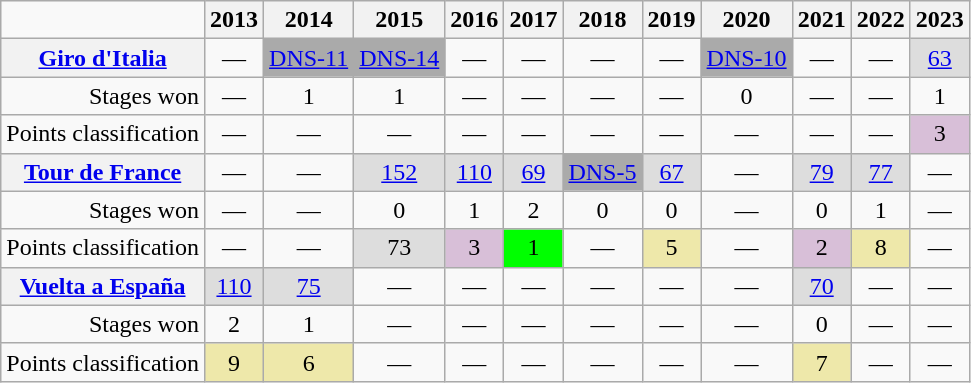<table class="wikitable">
<tr>
<td></td>
<th scope="col">2013</th>
<th scope="col">2014</th>
<th scope="col">2015</th>
<th scope="col">2016</th>
<th scope="col">2017</th>
<th scope="col">2018</th>
<th scope="col">2019</th>
<th scope="col">2020</th>
<th scope="col">2021</th>
<th scope="col">2022</th>
<th scope="col">2023</th>
</tr>
<tr style="text-align:center;">
<th scope="row"><a href='#'>Giro d'Italia</a></th>
<td>—</td>
<td style="background:#AAAAAA;"><a href='#'>DNS-11</a></td>
<td style="background:#AAAAAA;"><a href='#'>DNS-14</a></td>
<td>—</td>
<td>—</td>
<td>—</td>
<td>—</td>
<td style="background:#AAAAAA;"><a href='#'>DNS-10</a></td>
<td>—</td>
<td>—</td>
<td style="background:#DDDDDD;"><a href='#'>63</a></td>
</tr>
<tr style="text-align:center;">
<td style="text-align:right;">Stages won</td>
<td>—</td>
<td>1</td>
<td>1</td>
<td>—</td>
<td>—</td>
<td>—</td>
<td>—</td>
<td>0</td>
<td>—</td>
<td>—</td>
<td>1</td>
</tr>
<tr style="text-align:center;">
<td style="text-align:right;">Points classification</td>
<td>—</td>
<td>—</td>
<td>—</td>
<td>—</td>
<td>—</td>
<td>—</td>
<td>—</td>
<td>—</td>
<td>—</td>
<td>—</td>
<td style="background:#D8BFD8;">3</td>
</tr>
<tr style="text-align:center;">
<th scope="row"><a href='#'>Tour de France</a></th>
<td>—</td>
<td>—</td>
<td style="background:#DDDDDD;"><a href='#'>152</a></td>
<td style="background:#DDDDDD;"><a href='#'>110</a></td>
<td style="background:#DDDDDD;"><a href='#'>69</a></td>
<td style="background:#AAAAAA;"><a href='#'>DNS-5</a></td>
<td style="background:#DDDDDD;"><a href='#'>67</a></td>
<td>—</td>
<td style="background:#DDDDDD;"><a href='#'>79</a></td>
<td style="background:#DDDDDD;"><a href='#'>77</a></td>
<td>—</td>
</tr>
<tr style="text-align:center;">
<td style="text-align:right;">Stages won</td>
<td>—</td>
<td>—</td>
<td>0</td>
<td>1</td>
<td>2</td>
<td>0</td>
<td>0</td>
<td>—</td>
<td>0</td>
<td>1</td>
<td>—</td>
</tr>
<tr style="text-align:center;">
<td style="text-align:right;">Points classification</td>
<td>—</td>
<td>—</td>
<td style="background:#DDDDDD;">73</td>
<td style="background:#D8BFD8;">3</td>
<td style="background:#0f0;">1</td>
<td>—</td>
<td style="background:#eee8aa;">5</td>
<td>—</td>
<td style="background:#D8BFD8;">2</td>
<td style="background:#eee8aa;">8</td>
<td>—</td>
</tr>
<tr style="text-align:center;">
<th scope="row"><a href='#'>Vuelta a España</a></th>
<td style="background:#DDDDDD;"><a href='#'>110</a></td>
<td style="background:#DDDDDD;"><a href='#'>75</a></td>
<td>—</td>
<td>—</td>
<td>—</td>
<td>—</td>
<td>—</td>
<td>—</td>
<td style="background:#DDDDDD;"><a href='#'>70</a></td>
<td>—</td>
<td>—</td>
</tr>
<tr style="text-align:center;">
<td style="text-align:right;">Stages won</td>
<td>2</td>
<td>1</td>
<td>—</td>
<td>—</td>
<td>—</td>
<td>—</td>
<td>—</td>
<td>—</td>
<td>0</td>
<td>—</td>
<td>—</td>
</tr>
<tr style="text-align:center;">
<td style="text-align:right;">Points classification</td>
<td style="background:#eee8aa;">9</td>
<td style="background:#eee8aa;">6</td>
<td>—</td>
<td>—</td>
<td>—</td>
<td>—</td>
<td>—</td>
<td>—</td>
<td style="background:#eee8aa;">7</td>
<td>—</td>
<td>—</td>
</tr>
</table>
